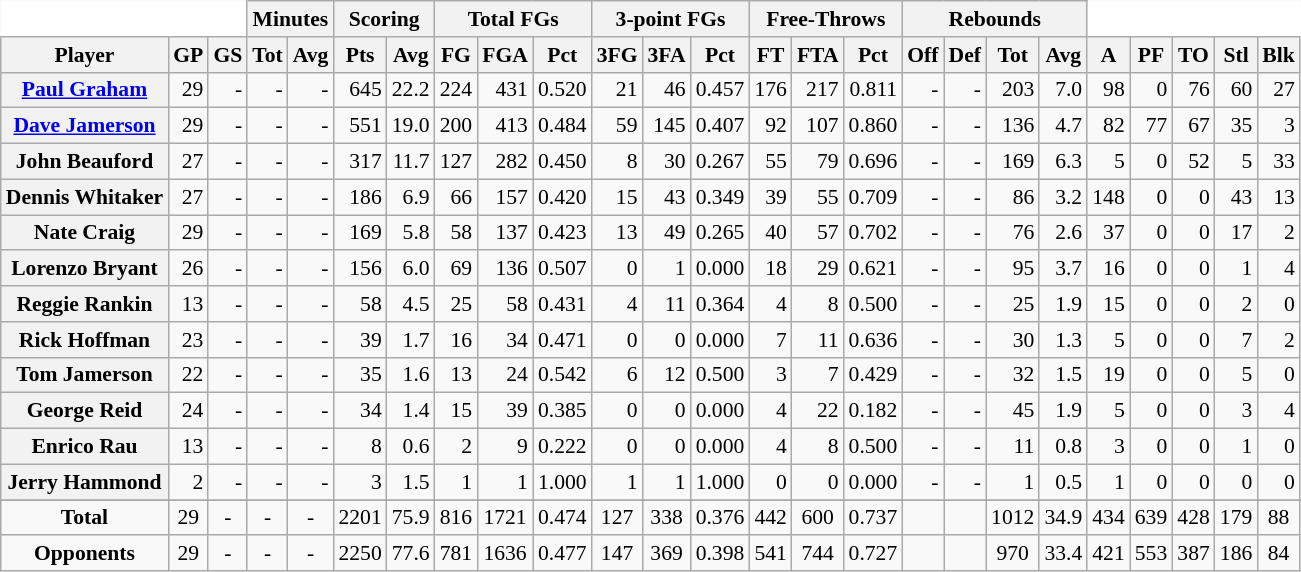<table class="wikitable sortable" border="1" style="font-size:90%;">
<tr>
<th colspan="3" style="border-top-style:hidden; border-left-style:hidden; background: white;"></th>
<th colspan="2" style=>Minutes</th>
<th colspan="2" style=>Scoring</th>
<th colspan="3" style=>Total FGs</th>
<th colspan="3" style=>3-point FGs</th>
<th colspan="3" style=>Free-Throws</th>
<th colspan="4" style=>Rebounds</th>
<th colspan="5" style="border-top-style:hidden; border-right-style:hidden; background: white;"></th>
</tr>
<tr>
<th scope="col" style=>Player</th>
<th scope="col" style=>GP</th>
<th scope="col" style=>GS</th>
<th scope="col" style=>Tot</th>
<th scope="col" style=>Avg</th>
<th scope="col" style=>Pts</th>
<th scope="col" style=>Avg</th>
<th scope="col" style=>FG</th>
<th scope="col" style=>FGA</th>
<th scope="col" style=>Pct</th>
<th scope="col" style=>3FG</th>
<th scope="col" style=>3FA</th>
<th scope="col" style=>Pct</th>
<th scope="col" style=>FT</th>
<th scope="col" style=>FTA</th>
<th scope="col" style=>Pct</th>
<th scope="col" style=>Off</th>
<th scope="col" style=>Def</th>
<th scope="col" style=>Tot</th>
<th scope="col" style=>Avg</th>
<th scope="col" style=>A</th>
<th scope="col" style=>PF</th>
<th scope="col" style=>TO</th>
<th scope="col" style=>Stl</th>
<th scope="col" style=>Blk</th>
</tr>
<tr>
<th><a href='#'>Paul Graham</a></th>
<td align="right">29</td>
<td align="right">-</td>
<td align="right">-</td>
<td align="right">-</td>
<td align="right">645</td>
<td align="right">22.2</td>
<td align="right">224</td>
<td align="right">431</td>
<td align="right">0.520</td>
<td align="right">21</td>
<td align="right">46</td>
<td align="right">0.457</td>
<td align="right">176</td>
<td align="right">217</td>
<td align="right">0.811</td>
<td align="right">-</td>
<td align="right">-</td>
<td align="right">203</td>
<td align="right">7.0</td>
<td align="right">98</td>
<td align="right">0</td>
<td align="right">76</td>
<td align="right">60</td>
<td align="right">27</td>
</tr>
<tr>
<th><a href='#'>Dave Jamerson</a></th>
<td align="right">29</td>
<td align="right">-</td>
<td align="right">-</td>
<td align="right">-</td>
<td align="right">551</td>
<td align="right">19.0</td>
<td align="right">200</td>
<td align="right">413</td>
<td align="right">0.484</td>
<td align="right">59</td>
<td align="right">145</td>
<td align="right">0.407</td>
<td align="right">92</td>
<td align="right">107</td>
<td align="right">0.860</td>
<td align="right">-</td>
<td align="right">-</td>
<td align="right">136</td>
<td align="right">4.7</td>
<td align="right">82</td>
<td align="right">77</td>
<td align="right">67</td>
<td align="right">35</td>
<td align="right">3</td>
</tr>
<tr>
<th>John Beauford</th>
<td align="right">27</td>
<td align="right">-</td>
<td align="right">-</td>
<td align="right">-</td>
<td align="right">317</td>
<td align="right">11.7</td>
<td align="right">127</td>
<td align="right">282</td>
<td align="right">0.450</td>
<td align="right">8</td>
<td align="right">30</td>
<td align="right">0.267</td>
<td align="right">55</td>
<td align="right">79</td>
<td align="right">0.696</td>
<td align="right">-</td>
<td align="right">-</td>
<td align="right">169</td>
<td align="right">6.3</td>
<td align="right">5</td>
<td align="right">0</td>
<td align="right">52</td>
<td align="right">5</td>
<td align="right">33</td>
</tr>
<tr>
<th>Dennis Whitaker</th>
<td align="right">27</td>
<td align="right">-</td>
<td align="right">-</td>
<td align="right">-</td>
<td align="right">186</td>
<td align="right">6.9</td>
<td align="right">66</td>
<td align="right">157</td>
<td align="right">0.420</td>
<td align="right">15</td>
<td align="right">43</td>
<td align="right">0.349</td>
<td align="right">39</td>
<td align="right">55</td>
<td align="right">0.709</td>
<td align="right">-</td>
<td align="right">-</td>
<td align="right">86</td>
<td align="right">3.2</td>
<td align="right">148</td>
<td align="right">0</td>
<td align="right">0</td>
<td align="right">43</td>
<td align="right">13</td>
</tr>
<tr>
<th>Nate Craig</th>
<td align="right">29</td>
<td align="right">-</td>
<td align="right">-</td>
<td align="right">-</td>
<td align="right">169</td>
<td align="right">5.8</td>
<td align="right">58</td>
<td align="right">137</td>
<td align="right">0.423</td>
<td align="right">13</td>
<td align="right">49</td>
<td align="right">0.265</td>
<td align="right">40</td>
<td align="right">57</td>
<td align="right">0.702</td>
<td align="right">-</td>
<td align="right">-</td>
<td align="right">76</td>
<td align="right">2.6</td>
<td align="right">37</td>
<td align="right">0</td>
<td align="right">0</td>
<td align="right">17</td>
<td align="right">2</td>
</tr>
<tr>
<th>Lorenzo Bryant</th>
<td align="right">26</td>
<td align="right">-</td>
<td align="right">-</td>
<td align="right">-</td>
<td align="right">156</td>
<td align="right">6.0</td>
<td align="right">69</td>
<td align="right">136</td>
<td align="right">0.507</td>
<td align="right">0</td>
<td align="right">1</td>
<td align="right">0.000</td>
<td align="right">18</td>
<td align="right">29</td>
<td align="right">0.621</td>
<td align="right">-</td>
<td align="right">-</td>
<td align="right">95</td>
<td align="right">3.7</td>
<td align="right">16</td>
<td align="right">0</td>
<td align="right">0</td>
<td align="right">1</td>
<td align="right">4</td>
</tr>
<tr>
<th>Reggie Rankin</th>
<td align="right">13</td>
<td align="right">-</td>
<td align="right">-</td>
<td align="right">-</td>
<td align="right">58</td>
<td align="right">4.5</td>
<td align="right">25</td>
<td align="right">58</td>
<td align="right">0.431</td>
<td align="right">4</td>
<td align="right">11</td>
<td align="right">0.364</td>
<td align="right">4</td>
<td align="right">8</td>
<td align="right">0.500</td>
<td align="right">-</td>
<td align="right">-</td>
<td align="right">25</td>
<td align="right">1.9</td>
<td align="right">15</td>
<td align="right">0</td>
<td align="right">0</td>
<td align="right">2</td>
<td align="right">0</td>
</tr>
<tr>
<th>Rick Hoffman</th>
<td align="right">23</td>
<td align="right">-</td>
<td align="right">-</td>
<td align="right">-</td>
<td align="right">39</td>
<td align="right">1.7</td>
<td align="right">16</td>
<td align="right">34</td>
<td align="right">0.471</td>
<td align="right">0</td>
<td align="right">0</td>
<td align="right">0.000</td>
<td align="right">7</td>
<td align="right">11</td>
<td align="right">0.636</td>
<td align="right">-</td>
<td align="right">-</td>
<td align="right">30</td>
<td align="right">1.3</td>
<td align="right">5</td>
<td align="right">0</td>
<td align="right">0</td>
<td align="right">7</td>
<td align="right">2</td>
</tr>
<tr>
<th>Tom Jamerson</th>
<td align="right">22</td>
<td align="right">-</td>
<td align="right">-</td>
<td align="right">-</td>
<td align="right">35</td>
<td align="right">1.6</td>
<td align="right">13</td>
<td align="right">24</td>
<td align="right">0.542</td>
<td align="right">6</td>
<td align="right">12</td>
<td align="right">0.500</td>
<td align="right">3</td>
<td align="right">7</td>
<td align="right">0.429</td>
<td align="right">-</td>
<td align="right">-</td>
<td align="right">32</td>
<td align="right">1.5</td>
<td align="right">19</td>
<td align="right">0</td>
<td align="right">0</td>
<td align="right">5</td>
<td align="right">0</td>
</tr>
<tr>
<th>George Reid</th>
<td align="right">24</td>
<td align="right">-</td>
<td align="right">-</td>
<td align="right">-</td>
<td align="right">34</td>
<td align="right">1.4</td>
<td align="right">15</td>
<td align="right">39</td>
<td align="right">0.385</td>
<td align="right">0</td>
<td align="right">0</td>
<td align="right">0.000</td>
<td align="right">4</td>
<td align="right">22</td>
<td align="right">0.182</td>
<td align="right">-</td>
<td align="right">-</td>
<td align="right">45</td>
<td align="right">1.9</td>
<td align="right">5</td>
<td align="right">0</td>
<td align="right">0</td>
<td align="right">3</td>
<td align="right">4</td>
</tr>
<tr>
<th>Enrico Rau</th>
<td align="right">13</td>
<td align="right">-</td>
<td align="right">-</td>
<td align="right">-</td>
<td align="right">8</td>
<td align="right">0.6</td>
<td align="right">2</td>
<td align="right">9</td>
<td align="right">0.222</td>
<td align="right">0</td>
<td align="right">0</td>
<td align="right">0.000</td>
<td align="right">4</td>
<td align="right">8</td>
<td align="right">0.500</td>
<td align="right">-</td>
<td align="right">-</td>
<td align="right">11</td>
<td align="right">0.8</td>
<td align="right">3</td>
<td align="right">0</td>
<td align="right">0</td>
<td align="right">1</td>
<td align="right">0</td>
</tr>
<tr>
<th>Jerry Hammond</th>
<td align="right">2</td>
<td align="right">-</td>
<td align="right">-</td>
<td align="right">-</td>
<td align="right">3</td>
<td align="right">1.5</td>
<td align="right">1</td>
<td align="right">1</td>
<td align="right">1.000</td>
<td align="right">1</td>
<td align="right">1</td>
<td align="right">1.000</td>
<td align="right">0</td>
<td align="right">0</td>
<td align="right">0.000</td>
<td align="right">-</td>
<td align="right">-</td>
<td align="right">1</td>
<td align="right">0.5</td>
<td align="right">1</td>
<td align="right">0</td>
<td align="right">0</td>
<td align="right">0</td>
<td align="right">0</td>
</tr>
<tr>
</tr>
<tr class="sortbottom">
<td align="center" style=><strong>Total</strong></td>
<td align="center" style=>29</td>
<td align="center" style=>-</td>
<td align="center" style=>-</td>
<td align="center" style=>-</td>
<td align="center" style=>2201</td>
<td align="center" style=>75.9</td>
<td align="center" style=>816</td>
<td align="center" style=>1721</td>
<td align="center" style=>0.474</td>
<td align="center" style=>127</td>
<td align="center" style=>338</td>
<td align="center" style=>0.376</td>
<td align="center" style=>442</td>
<td align="center" style=>600</td>
<td align="center" style=>0.737</td>
<td align="center" style=></td>
<td align="center" style=></td>
<td align="center" style=>1012</td>
<td align="center" style=>34.9</td>
<td align="center" style=>434</td>
<td align="center" style=>639</td>
<td align="center" style=>428</td>
<td align="center" style=>179</td>
<td align="center" style=>88</td>
</tr>
<tr class="sortbottom">
<td align="center"><strong>Opponents</strong></td>
<td align="center">29</td>
<td align="center">-</td>
<td align="center">-</td>
<td align="center">-</td>
<td align="center">2250</td>
<td align="center">77.6</td>
<td align="center">781</td>
<td align="center">1636</td>
<td align="center">0.477</td>
<td align="center">147</td>
<td align="center">369</td>
<td align="center">0.398</td>
<td align="center">541</td>
<td align="center">744</td>
<td align="center">0.727</td>
<td align="center"></td>
<td align="center"></td>
<td align="center">970</td>
<td align="center">33.4</td>
<td align="center">421</td>
<td align="center">553</td>
<td align="center">387</td>
<td align="center">186</td>
<td align="center">84</td>
</tr>
</table>
